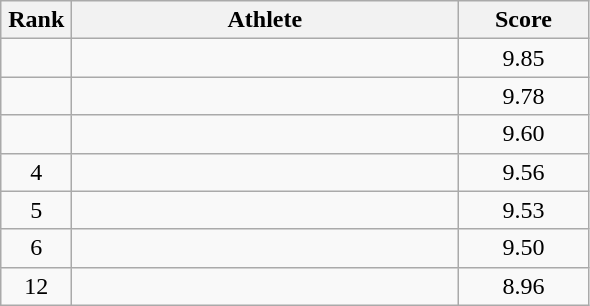<table class = "wikitable" style="text-align:center;">
<tr>
<th width=40>Rank</th>
<th width=250>Athlete</th>
<th width=80>Score</th>
</tr>
<tr>
<td></td>
<td align=left></td>
<td>9.85</td>
</tr>
<tr>
<td></td>
<td align=left></td>
<td>9.78</td>
</tr>
<tr>
<td></td>
<td align=left></td>
<td>9.60</td>
</tr>
<tr>
<td>4</td>
<td align=left></td>
<td>9.56</td>
</tr>
<tr>
<td>5</td>
<td align=left></td>
<td>9.53</td>
</tr>
<tr>
<td>6</td>
<td align=left></td>
<td>9.50</td>
</tr>
<tr>
<td>12</td>
<td align=left></td>
<td>8.96</td>
</tr>
</table>
